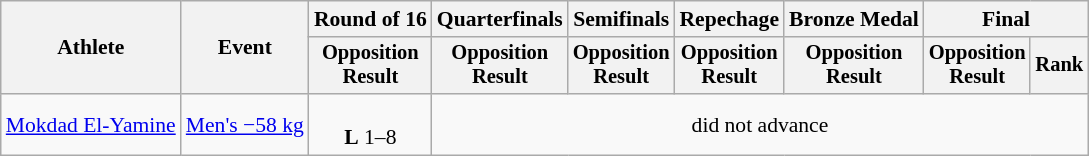<table class="wikitable" border="1" style="font-size:90%">
<tr>
<th rowspan=2>Athlete</th>
<th rowspan=2>Event</th>
<th>Round of 16</th>
<th>Quarterfinals</th>
<th>Semifinals</th>
<th>Repechage</th>
<th>Bronze Medal</th>
<th colspan=2>Final</th>
</tr>
<tr style="font-size:95%">
<th>Opposition<br>Result</th>
<th>Opposition<br>Result</th>
<th>Opposition<br>Result</th>
<th>Opposition<br>Result</th>
<th>Opposition<br>Result</th>
<th>Opposition<br>Result</th>
<th>Rank</th>
</tr>
<tr align=center>
<td align=left><a href='#'>Mokdad El-Yamine</a></td>
<td align=left><a href='#'>Men's −58 kg</a></td>
<td><br><strong>L</strong> 1–8</td>
<td colspan=6>did not advance</td>
</tr>
</table>
